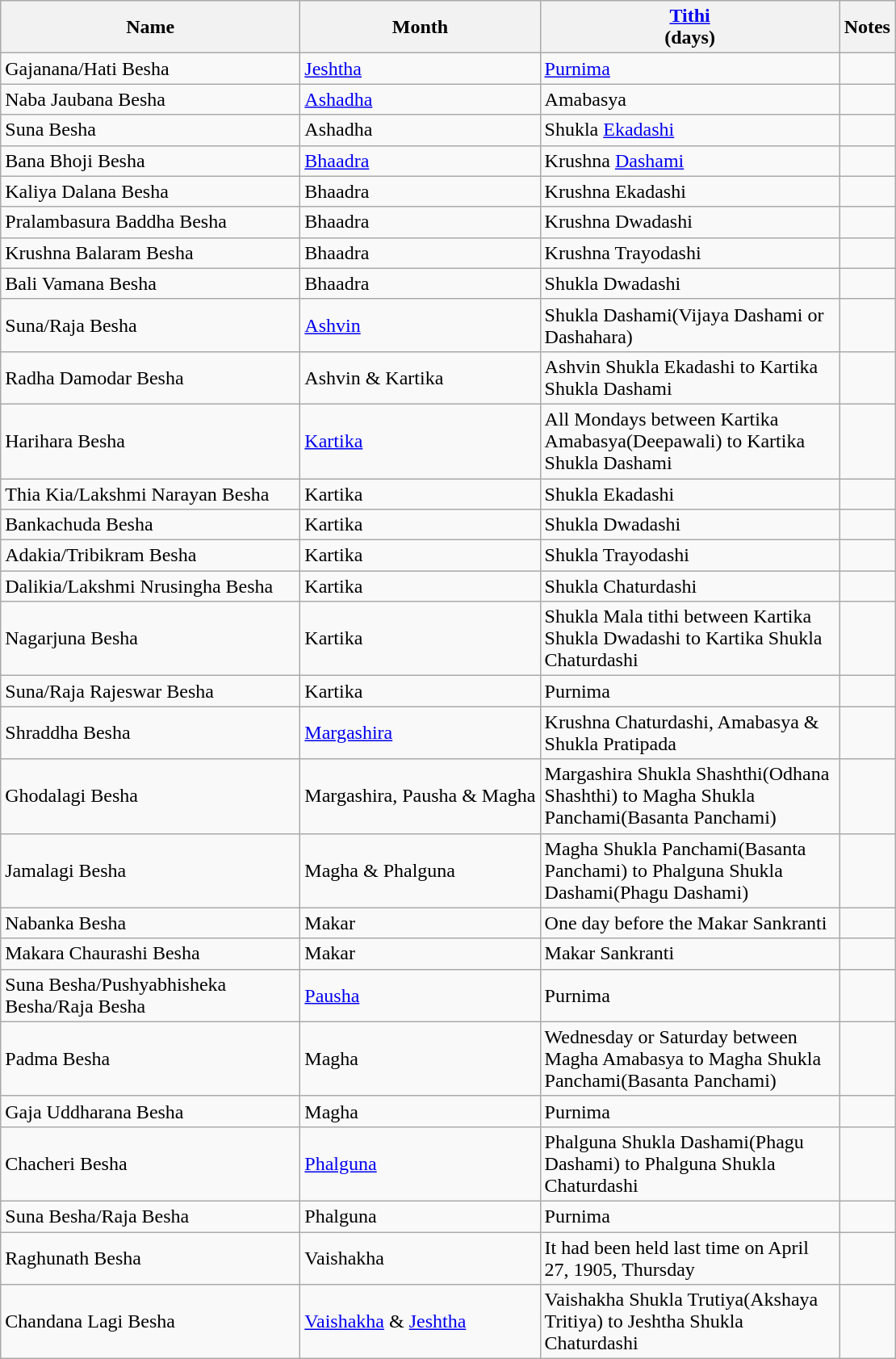<table class="wikitable sortable">
<tr>
<th style="width:15em;">Name</th>
<th>Month</th>
<th style="width:15em;"><a href='#'>Tithi</a><br>(days)</th>
<th>Notes</th>
</tr>
<tr>
<td>Gajanana/Hati Besha</td>
<td data-sort-value=3><a href='#'>Jeshtha</a></td>
<td><a href='#'>Purnima</a></td>
<td></td>
</tr>
<tr>
<td>Naba Jaubana Besha</td>
<td data-sort-value=4><a href='#'>Ashadha</a></td>
<td>Amabasya</td>
<td></td>
</tr>
<tr>
<td>Suna Besha</td>
<td data-sort-value=4>Ashadha</td>
<td>Shukla <a href='#'>Ekadashi</a></td>
<td></td>
</tr>
<tr>
<td>Bana Bhoji Besha</td>
<td data-sort-value=6><a href='#'>Bhaadra</a></td>
<td>Krushna <a href='#'>Dashami</a></td>
<td></td>
</tr>
<tr>
<td>Kaliya Dalana Besha</td>
<td data-sort-value=6>Bhaadra</td>
<td>Krushna Ekadashi</td>
<td></td>
</tr>
<tr>
<td>Pralambasura Baddha Besha</td>
<td data-sort-value=6>Bhaadra</td>
<td>Krushna Dwadashi</td>
<td></td>
</tr>
<tr>
<td>Krushna Balaram Besha</td>
<td data-sort-value=6>Bhaadra</td>
<td>Krushna Trayodashi</td>
<td></td>
</tr>
<tr>
<td>Bali Vamana Besha</td>
<td data-sort-value=6>Bhaadra</td>
<td>Shukla Dwadashi</td>
<td></td>
</tr>
<tr>
<td>Suna/Raja Besha</td>
<td data-sort-value=7><a href='#'>Ashvin</a></td>
<td>Shukla Dashami(Vijaya Dashami or Dashahara)</td>
<td></td>
</tr>
<tr>
<td>Radha Damodar Besha</td>
<td data-sort-value=7>Ashvin & Kartika</td>
<td>Ashvin Shukla Ekadashi to Kartika Shukla Dashami</td>
<td></td>
</tr>
<tr>
<td>Harihara Besha</td>
<td data-sort-value=8><a href='#'>Kartika</a></td>
<td>All Mondays between Kartika Amabasya(Deepawali) to Kartika Shukla Dashami</td>
<td></td>
</tr>
<tr>
<td>Thia Kia/Lakshmi Narayan Besha</td>
<td data-sort-value=8>Kartika</td>
<td>Shukla Ekadashi</td>
<td></td>
</tr>
<tr>
<td>Bankachuda Besha</td>
<td data-sort-value=8>Kartika</td>
<td>Shukla Dwadashi</td>
<td></td>
</tr>
<tr>
<td>Adakia/Tribikram Besha</td>
<td data-sort-value=8>Kartika</td>
<td>Shukla Trayodashi</td>
<td></td>
</tr>
<tr>
<td>Dalikia/Lakshmi Nrusingha Besha</td>
<td data-sort-value=8>Kartika</td>
<td>Shukla Chaturdashi</td>
<td></td>
</tr>
<tr>
<td>Nagarjuna Besha</td>
<td data-sort-value=8>Kartika</td>
<td>Shukla Mala tithi between Kartika Shukla Dwadashi to Kartika Shukla Chaturdashi</td>
<td></td>
</tr>
<tr>
<td>Suna/Raja Rajeswar Besha</td>
<td data-sort-value=8>Kartika</td>
<td>Purnima</td>
<td></td>
</tr>
<tr>
<td>Shraddha Besha</td>
<td data-sort-value=11><a href='#'>Margashira</a></td>
<td>Krushna Chaturdashi, Amabasya & Shukla Pratipada</td>
<td></td>
</tr>
<tr>
<td>Ghodalagi Besha</td>
<td data-sort-value=9>Margashira, Pausha & Magha</td>
<td>Margashira Shukla Shashthi(Odhana Shashthi) to Magha Shukla Panchami(Basanta Panchami)</td>
<td></td>
</tr>
<tr>
<td>Jamalagi Besha</td>
<td>Magha & Phalguna</td>
<td>Magha Shukla Panchami(Basanta Panchami) to Phalguna Shukla Dashami(Phagu Dashami)</td>
<td></td>
</tr>
<tr>
<td>Nabanka Besha</td>
<td>Makar</td>
<td>One day before the Makar Sankranti</td>
<td></td>
</tr>
<tr>
<td>Makara Chaurashi Besha</td>
<td>Makar</td>
<td>Makar Sankranti</td>
<td></td>
</tr>
<tr>
<td>Suna Besha/Pushyabhisheka Besha/Raja Besha</td>
<td data-sort-value=10><a href='#'>Pausha</a></td>
<td>Purnima</td>
<td></td>
</tr>
<tr>
<td>Padma Besha</td>
<td data-sort-value=11>Magha</td>
<td>Wednesday or Saturday between Magha Amabasya to Magha Shukla Panchami(Basanta Panchami)</td>
<td></td>
</tr>
<tr>
<td>Gaja Uddharana Besha</td>
<td data-sort-value=11>Magha</td>
<td>Purnima</td>
<td></td>
</tr>
<tr>
<td>Chacheri Besha</td>
<td data-sort-value=12><a href='#'>Phalguna</a></td>
<td>Phalguna Shukla Dashami(Phagu Dashami) to  Phalguna Shukla Chaturdashi</td>
<td></td>
</tr>
<tr>
<td>Suna Besha/Raja Besha</td>
<td data-sort-value=12>Phalguna</td>
<td>Purnima</td>
<td></td>
</tr>
<tr>
<td>Raghunath Besha</td>
<td data-sort-value=1>Vaishakha</td>
<td>It had been held last time on April 27, 1905, Thursday</td>
<td></td>
</tr>
<tr>
<td>Chandana Lagi Besha</td>
<td data-sort-value=3><a href='#'>Vaishakha</a> & <a href='#'>Jeshtha</a></td>
<td>Vaishakha Shukla Trutiya(Akshaya Tritiya) to Jeshtha Shukla Chaturdashi</td>
<td></td>
</tr>
</table>
